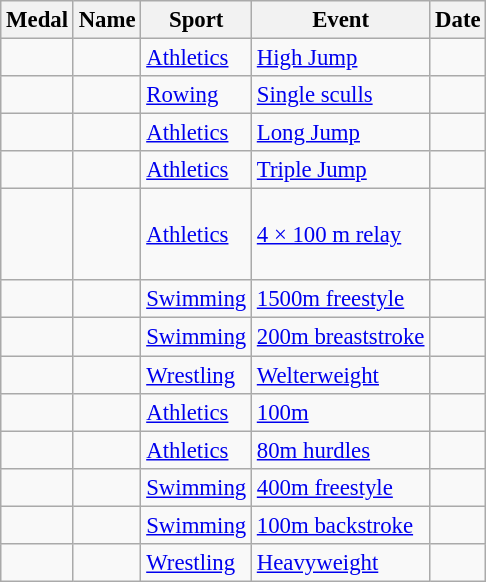<table class="wikitable sortable" style="font-size:95%;">
<tr>
<th>Medal</th>
<th>Name</th>
<th>Sport</th>
<th>Event</th>
<th>Date</th>
</tr>
<tr>
<td></td>
<td></td>
<td><a href='#'>Athletics</a></td>
<td><a href='#'>High Jump</a></td>
<td></td>
</tr>
<tr>
<td></td>
<td></td>
<td><a href='#'>Rowing</a></td>
<td><a href='#'>Single sculls</a></td>
<td></td>
</tr>
<tr>
<td></td>
<td></td>
<td><a href='#'>Athletics</a></td>
<td><a href='#'>Long Jump</a></td>
<td></td>
</tr>
<tr>
<td></td>
<td></td>
<td><a href='#'>Athletics</a></td>
<td><a href='#'>Triple Jump</a></td>
<td></td>
</tr>
<tr>
<td></td>
<td> <br> <br>  <br> </td>
<td><a href='#'>Athletics</a></td>
<td><a href='#'>4 × 100 m relay</a></td>
<td></td>
</tr>
<tr>
<td></td>
<td></td>
<td><a href='#'>Swimming</a></td>
<td><a href='#'>1500m freestyle</a></td>
<td></td>
</tr>
<tr>
<td></td>
<td></td>
<td><a href='#'>Swimming</a></td>
<td><a href='#'>200m breaststroke</a></td>
<td></td>
</tr>
<tr>
<td></td>
<td></td>
<td><a href='#'>Wrestling</a></td>
<td><a href='#'>Welterweight</a></td>
<td></td>
</tr>
<tr>
<td></td>
<td></td>
<td><a href='#'>Athletics</a></td>
<td><a href='#'>100m</a></td>
<td></td>
</tr>
<tr>
<td></td>
<td></td>
<td><a href='#'>Athletics</a></td>
<td><a href='#'>80m hurdles</a></td>
<td></td>
</tr>
<tr>
<td></td>
<td></td>
<td><a href='#'>Swimming</a></td>
<td><a href='#'>400m freestyle</a></td>
<td></td>
</tr>
<tr>
<td></td>
<td></td>
<td><a href='#'>Swimming</a></td>
<td><a href='#'>100m backstroke</a></td>
<td></td>
</tr>
<tr>
<td></td>
<td></td>
<td><a href='#'>Wrestling</a></td>
<td><a href='#'>Heavyweight</a></td>
<td></td>
</tr>
</table>
